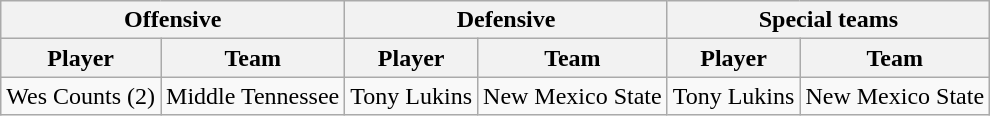<table class="wikitable">
<tr>
<th colspan="2">Offensive</th>
<th colspan="2">Defensive</th>
<th colspan="2">Special teams</th>
</tr>
<tr>
<th>Player</th>
<th>Team</th>
<th>Player</th>
<th>Team</th>
<th>Player</th>
<th>Team</th>
</tr>
<tr>
<td>Wes Counts (2)</td>
<td>Middle Tennessee</td>
<td>Tony Lukins</td>
<td>New Mexico State</td>
<td>Tony Lukins</td>
<td>New Mexico State</td>
</tr>
</table>
